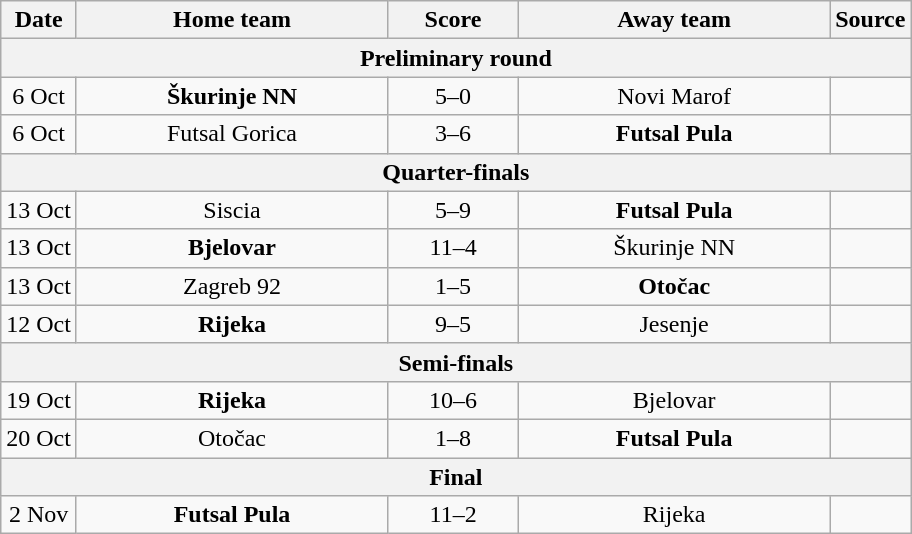<table class="wikitable" style="text-align: center">
<tr>
<th>Date</th>
<th width="200">Home team</th>
<th width="80">Score</th>
<th width="200">Away team</th>
<th>Source</th>
</tr>
<tr>
<th colspan="5">Preliminary round</th>
</tr>
<tr>
<td>6 Oct</td>
<td><strong>Škurinje NN</strong></td>
<td>5–0</td>
<td>Novi Marof</td>
<td></td>
</tr>
<tr>
<td>6 Oct</td>
<td>Futsal Gorica</td>
<td>3–6</td>
<td><strong>Futsal Pula</strong></td>
<td></td>
</tr>
<tr>
<th colspan="5">Quarter-finals</th>
</tr>
<tr>
<td>13 Oct</td>
<td>Siscia</td>
<td>5–9</td>
<td><strong>Futsal Pula</strong></td>
<td></td>
</tr>
<tr>
<td>13 Oct</td>
<td><strong>Bjelovar</strong></td>
<td>11–4</td>
<td>Škurinje NN</td>
<td></td>
</tr>
<tr>
<td>13 Oct</td>
<td>Zagreb 92</td>
<td>1–5</td>
<td><strong>Otočac</strong></td>
<td></td>
</tr>
<tr>
<td>12 Oct</td>
<td><strong>Rijeka</strong></td>
<td>9–5</td>
<td>Jesenje</td>
<td></td>
</tr>
<tr>
<th colspan="5">Semi-finals</th>
</tr>
<tr>
<td>19 Oct</td>
<td><strong>Rijeka</strong></td>
<td>10–6</td>
<td>Bjelovar</td>
<td></td>
</tr>
<tr>
<td>20 Oct</td>
<td>Otočac</td>
<td>1–8</td>
<td><strong>Futsal Pula</strong></td>
<td></td>
</tr>
<tr>
<th colspan="5">Final</th>
</tr>
<tr>
<td>2 Nov</td>
<td><strong>Futsal Pula</strong></td>
<td>11–2</td>
<td>Rijeka</td>
<td></td>
</tr>
</table>
